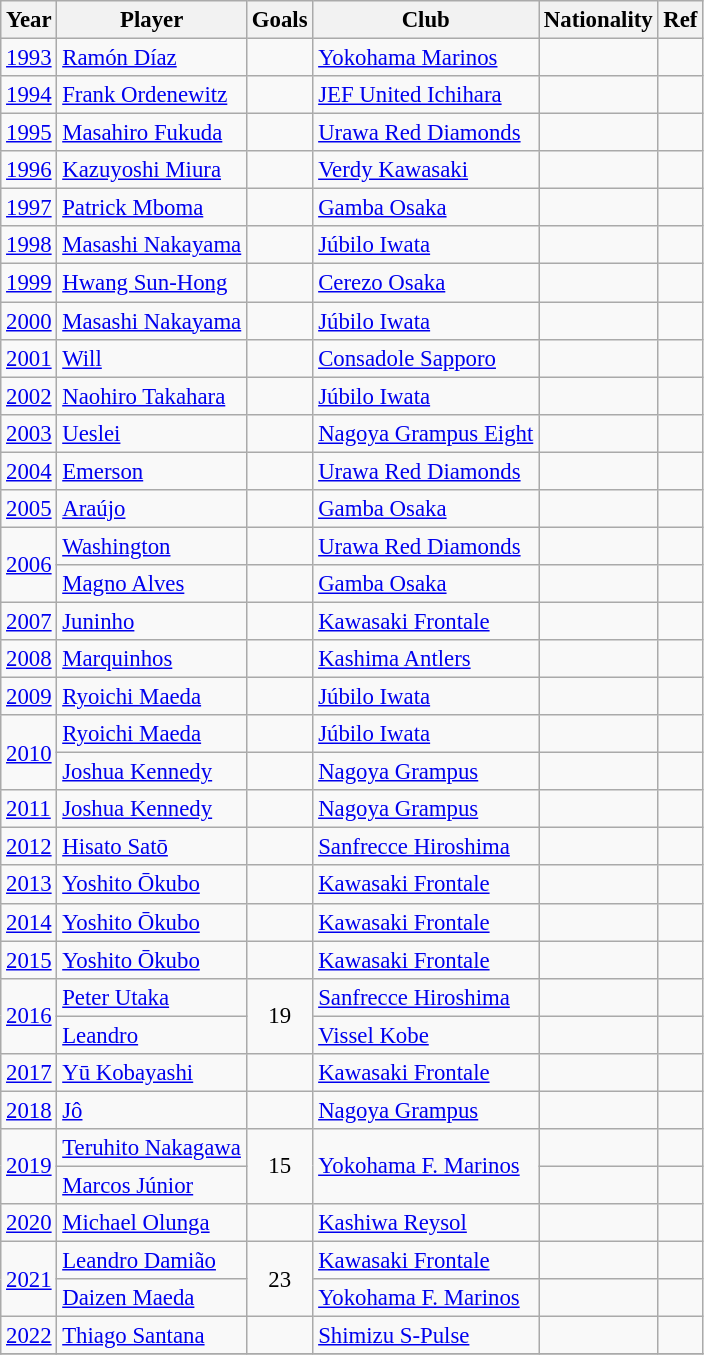<table class="wikitable" style="font-size: 95%;">
<tr>
<th>Year</th>
<th>Player</th>
<th>Goals</th>
<th>Club</th>
<th>Nationality</th>
<th>Ref</th>
</tr>
<tr>
<td><a href='#'>1993</a></td>
<td><a href='#'>Ramón Díaz</a></td>
<td></td>
<td><a href='#'>Yokohama Marinos</a></td>
<td></td>
<td></td>
</tr>
<tr>
<td><a href='#'>1994</a></td>
<td><a href='#'>Frank Ordenewitz</a></td>
<td></td>
<td><a href='#'>JEF United Ichihara</a></td>
<td></td>
<td></td>
</tr>
<tr>
<td><a href='#'>1995</a></td>
<td><a href='#'>Masahiro Fukuda</a></td>
<td></td>
<td><a href='#'>Urawa Red Diamonds</a></td>
<td></td>
<td></td>
</tr>
<tr>
<td><a href='#'>1996</a></td>
<td><a href='#'>Kazuyoshi Miura</a></td>
<td></td>
<td><a href='#'>Verdy Kawasaki</a></td>
<td></td>
<td></td>
</tr>
<tr>
<td><a href='#'>1997</a></td>
<td><a href='#'>Patrick Mboma</a></td>
<td></td>
<td><a href='#'>Gamba Osaka</a></td>
<td></td>
<td></td>
</tr>
<tr>
<td><a href='#'>1998</a></td>
<td><a href='#'>Masashi Nakayama</a></td>
<td></td>
<td><a href='#'>Júbilo Iwata</a></td>
<td></td>
<td></td>
</tr>
<tr>
<td><a href='#'>1999</a></td>
<td><a href='#'>Hwang Sun-Hong</a></td>
<td></td>
<td><a href='#'>Cerezo Osaka</a></td>
<td></td>
<td></td>
</tr>
<tr>
<td><a href='#'>2000</a></td>
<td><a href='#'>Masashi Nakayama</a></td>
<td></td>
<td><a href='#'>Júbilo Iwata</a></td>
<td></td>
<td></td>
</tr>
<tr>
<td><a href='#'>2001</a></td>
<td><a href='#'>Will</a></td>
<td></td>
<td><a href='#'>Consadole Sapporo</a></td>
<td></td>
<td></td>
</tr>
<tr>
<td><a href='#'>2002</a></td>
<td><a href='#'>Naohiro Takahara</a></td>
<td></td>
<td><a href='#'>Júbilo Iwata</a></td>
<td></td>
<td></td>
</tr>
<tr>
<td><a href='#'>2003</a></td>
<td><a href='#'>Ueslei</a></td>
<td></td>
<td><a href='#'>Nagoya Grampus Eight</a></td>
<td></td>
<td></td>
</tr>
<tr>
<td><a href='#'>2004</a></td>
<td><a href='#'>Emerson</a></td>
<td></td>
<td><a href='#'>Urawa Red Diamonds</a></td>
<td></td>
<td></td>
</tr>
<tr>
<td><a href='#'>2005</a></td>
<td><a href='#'>Araújo</a></td>
<td></td>
<td><a href='#'>Gamba Osaka</a></td>
<td></td>
<td></td>
</tr>
<tr>
<td rowspan=2><a href='#'>2006</a></td>
<td><a href='#'>Washington</a></td>
<td></td>
<td><a href='#'>Urawa Red Diamonds</a></td>
<td></td>
<td></td>
</tr>
<tr>
<td><a href='#'>Magno Alves</a></td>
<td></td>
<td><a href='#'>Gamba Osaka</a></td>
<td></td>
<td></td>
</tr>
<tr>
<td><a href='#'>2007</a></td>
<td><a href='#'>Juninho</a></td>
<td></td>
<td><a href='#'>Kawasaki Frontale</a></td>
<td></td>
<td></td>
</tr>
<tr>
<td><a href='#'>2008</a></td>
<td><a href='#'>Marquinhos</a></td>
<td></td>
<td><a href='#'>Kashima Antlers</a></td>
<td></td>
<td></td>
</tr>
<tr>
<td><a href='#'>2009</a></td>
<td><a href='#'>Ryoichi Maeda</a></td>
<td></td>
<td><a href='#'>Júbilo Iwata</a></td>
<td></td>
<td></td>
</tr>
<tr>
<td rowspan=2><a href='#'>2010</a></td>
<td><a href='#'>Ryoichi Maeda</a></td>
<td></td>
<td><a href='#'>Júbilo Iwata</a></td>
<td></td>
<td></td>
</tr>
<tr>
<td><a href='#'>Joshua Kennedy</a></td>
<td></td>
<td><a href='#'>Nagoya Grampus</a></td>
<td></td>
<td></td>
</tr>
<tr>
<td><a href='#'>2011</a></td>
<td><a href='#'>Joshua Kennedy</a></td>
<td></td>
<td><a href='#'>Nagoya Grampus</a></td>
<td></td>
<td></td>
</tr>
<tr>
<td><a href='#'>2012</a></td>
<td><a href='#'>Hisato Satō</a></td>
<td></td>
<td><a href='#'>Sanfrecce Hiroshima</a></td>
<td></td>
<td></td>
</tr>
<tr>
<td><a href='#'>2013</a></td>
<td><a href='#'>Yoshito Ōkubo</a></td>
<td></td>
<td><a href='#'>Kawasaki Frontale</a></td>
<td></td>
<td></td>
</tr>
<tr>
<td><a href='#'>2014</a></td>
<td><a href='#'>Yoshito Ōkubo</a></td>
<td></td>
<td><a href='#'>Kawasaki Frontale</a></td>
<td></td>
<td></td>
</tr>
<tr>
<td><a href='#'>2015</a></td>
<td><a href='#'>Yoshito Ōkubo</a></td>
<td></td>
<td><a href='#'>Kawasaki Frontale</a></td>
<td></td>
<td></td>
</tr>
<tr>
<td rowspan="2"><a href='#'>2016</a></td>
<td><a href='#'>Peter Utaka</a></td>
<td rowspan=2 style="text-align:center;">19</td>
<td><a href='#'>Sanfrecce Hiroshima</a></td>
<td></td>
<td></td>
</tr>
<tr>
<td><a href='#'>Leandro</a></td>
<td><a href='#'>Vissel Kobe</a></td>
<td></td>
<td></td>
</tr>
<tr>
<td><a href='#'>2017</a></td>
<td><a href='#'>Yū Kobayashi</a></td>
<td></td>
<td><a href='#'>Kawasaki Frontale</a></td>
<td></td>
<td></td>
</tr>
<tr>
<td><a href='#'>2018</a></td>
<td><a href='#'>Jô</a></td>
<td></td>
<td><a href='#'>Nagoya Grampus</a></td>
<td></td>
<td></td>
</tr>
<tr>
<td rowspan="2"><a href='#'>2019</a></td>
<td><a href='#'>Teruhito Nakagawa</a></td>
<td rowspan="2" style="text-align:center;">15</td>
<td rowspan="2"><a href='#'>Yokohama F. Marinos</a></td>
<td></td>
<td></td>
</tr>
<tr>
<td><a href='#'>Marcos Júnior</a></td>
<td></td>
<td></td>
</tr>
<tr>
<td><a href='#'>2020</a></td>
<td><a href='#'>Michael Olunga</a></td>
<td></td>
<td><a href='#'>Kashiwa Reysol</a></td>
<td></td>
<td></td>
</tr>
<tr>
<td rowspan=2><a href='#'>2021</a></td>
<td><a href='#'>Leandro Damião</a></td>
<td rowspan=2 style="text-align:center;">23</td>
<td><a href='#'>Kawasaki Frontale</a></td>
<td></td>
<td></td>
</tr>
<tr>
<td><a href='#'>Daizen Maeda</a></td>
<td><a href='#'>Yokohama F. Marinos</a></td>
<td></td>
<td></td>
</tr>
<tr>
<td><a href='#'>2022</a></td>
<td><a href='#'>Thiago Santana</a></td>
<td></td>
<td><a href='#'>Shimizu S-Pulse</a></td>
<td></td>
<td></td>
</tr>
<tr>
</tr>
</table>
